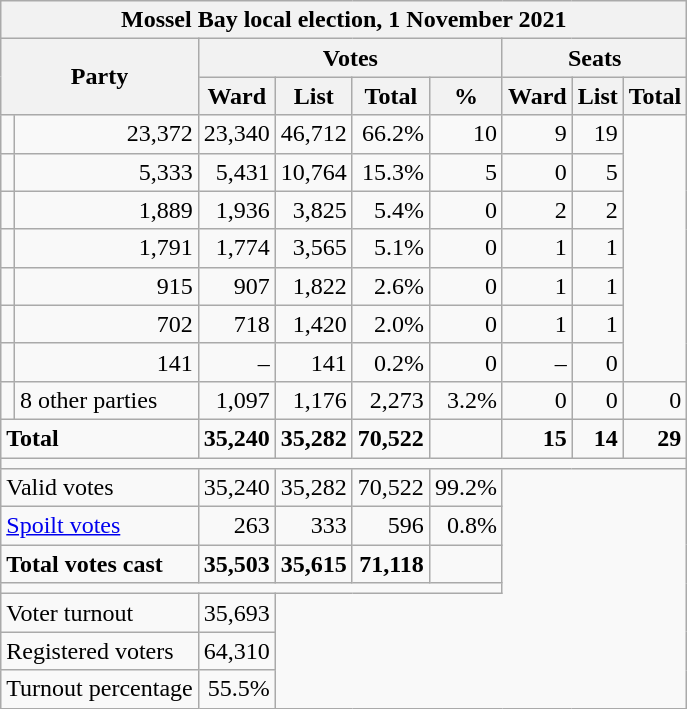<table class=wikitable style="text-align:right">
<tr>
<th colspan="9" align="center">Mossel Bay local election, 1 November 2021</th>
</tr>
<tr>
<th rowspan="2" colspan="2">Party</th>
<th colspan="4" align="center">Votes</th>
<th colspan="3" align="center">Seats</th>
</tr>
<tr>
<th>Ward</th>
<th>List</th>
<th>Total</th>
<th>%</th>
<th>Ward</th>
<th>List</th>
<th>Total</th>
</tr>
<tr>
<td></td>
<td>23,372</td>
<td>23,340</td>
<td>46,712</td>
<td>66.2%</td>
<td>10</td>
<td>9</td>
<td>19</td>
</tr>
<tr>
<td></td>
<td>5,333</td>
<td>5,431</td>
<td>10,764</td>
<td>15.3%</td>
<td>5</td>
<td>0</td>
<td>5</td>
</tr>
<tr>
<td></td>
<td>1,889</td>
<td>1,936</td>
<td>3,825</td>
<td>5.4%</td>
<td>0</td>
<td>2</td>
<td>2</td>
</tr>
<tr>
<td></td>
<td>1,791</td>
<td>1,774</td>
<td>3,565</td>
<td>5.1%</td>
<td>0</td>
<td>1</td>
<td>1</td>
</tr>
<tr>
<td></td>
<td>915</td>
<td>907</td>
<td>1,822</td>
<td>2.6%</td>
<td>0</td>
<td>1</td>
<td>1</td>
</tr>
<tr>
<td></td>
<td>702</td>
<td>718</td>
<td>1,420</td>
<td>2.0%</td>
<td>0</td>
<td>1</td>
<td>1</td>
</tr>
<tr>
<td></td>
<td>141</td>
<td>–</td>
<td>141</td>
<td>0.2%</td>
<td>0</td>
<td>–</td>
<td>0</td>
</tr>
<tr>
<td></td>
<td style="text-align:left">8 other parties</td>
<td>1,097</td>
<td>1,176</td>
<td>2,273</td>
<td>3.2%</td>
<td>0</td>
<td>0</td>
<td>0</td>
</tr>
<tr>
<td colspan="2" style="text-align:left"><strong>Total</strong></td>
<td><strong>35,240</strong></td>
<td><strong>35,282</strong></td>
<td><strong>70,522</strong></td>
<td></td>
<td><strong>15</strong></td>
<td><strong>14</strong></td>
<td><strong>29</strong></td>
</tr>
<tr>
<td colspan="9"></td>
</tr>
<tr>
<td colspan="2" style="text-align:left">Valid votes</td>
<td>35,240</td>
<td>35,282</td>
<td>70,522</td>
<td>99.2%</td>
</tr>
<tr>
<td colspan="2" style="text-align:left"><a href='#'>Spoilt votes</a></td>
<td>263</td>
<td>333</td>
<td>596</td>
<td>0.8%</td>
</tr>
<tr>
<td colspan="2" style="text-align:left"><strong>Total votes cast</strong></td>
<td><strong>35,503</strong></td>
<td><strong>35,615</strong></td>
<td><strong>71,118</strong></td>
<td></td>
</tr>
<tr>
<td colspan="6"></td>
</tr>
<tr>
<td colspan="2" style="text-align:left">Voter turnout</td>
<td>35,693</td>
</tr>
<tr>
<td colspan="2" style="text-align:left">Registered voters</td>
<td>64,310</td>
</tr>
<tr>
<td colspan="2" style="text-align:left">Turnout percentage</td>
<td>55.5%</td>
</tr>
</table>
